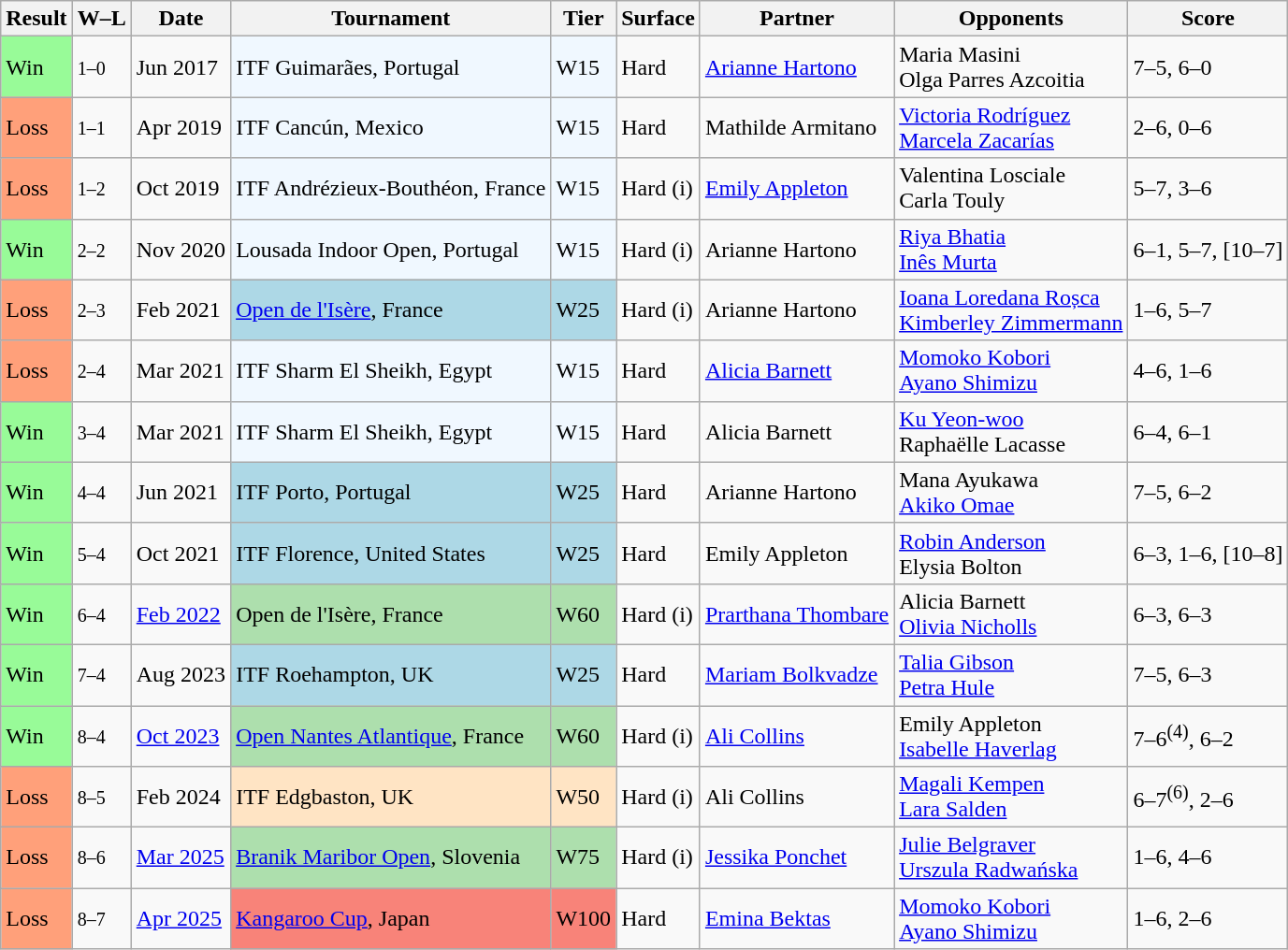<table class="sortable wikitable">
<tr>
<th>Result</th>
<th class="unsortable">W–L</th>
<th>Date</th>
<th>Tournament</th>
<th>Tier</th>
<th>Surface</th>
<th>Partner</th>
<th>Opponents</th>
<th class="unsortable">Score</th>
</tr>
<tr>
<td style="background:#98fb98;">Win</td>
<td><small>1–0</small></td>
<td>Jun 2017</td>
<td style="background:#f0f8ff;">ITF Guimarães, Portugal</td>
<td style="background:#f0f8ff;">W15</td>
<td>Hard</td>
<td> <a href='#'>Arianne Hartono</a></td>
<td> Maria Masini <br>  Olga Parres Azcoitia</td>
<td>7–5, 6–0</td>
</tr>
<tr>
<td style="background:#ffa07a;">Loss</td>
<td><small>1–1</small></td>
<td>Apr 2019</td>
<td style="background:#f0f8ff;">ITF Cancún, Mexico</td>
<td style="background:#f0f8ff;">W15</td>
<td>Hard</td>
<td> Mathilde Armitano</td>
<td> <a href='#'>Victoria Rodríguez</a> <br>  <a href='#'>Marcela Zacarías</a></td>
<td>2–6, 0–6</td>
</tr>
<tr>
<td style="background:#ffa07a;">Loss</td>
<td><small>1–2</small></td>
<td>Oct 2019</td>
<td style="background:#f0f8ff;">ITF Andrézieux-Bouthéon, France</td>
<td style="background:#f0f8ff;">W15</td>
<td>Hard (i)</td>
<td> <a href='#'>Emily Appleton</a></td>
<td> Valentina Losciale <br>  Carla Touly</td>
<td>5–7, 3–6</td>
</tr>
<tr>
<td style="background:#98fb98;">Win</td>
<td><small>2–2</small></td>
<td>Nov 2020</td>
<td style="background:#f0f8ff;">Lousada Indoor Open, Portugal</td>
<td style="background:#f0f8ff;">W15</td>
<td>Hard (i)</td>
<td> Arianne Hartono</td>
<td> <a href='#'>Riya Bhatia</a> <br>  <a href='#'>Inês Murta</a></td>
<td>6–1, 5–7, [10–7]</td>
</tr>
<tr>
<td style="background:#ffa07a;">Loss</td>
<td><small>2–3</small></td>
<td>Feb 2021</td>
<td style="background:lightblue"><a href='#'>Open de l'Isère</a>, France</td>
<td style="background:lightblue">W25</td>
<td>Hard (i)</td>
<td> Arianne Hartono</td>
<td> <a href='#'>Ioana Loredana Roșca</a> <br>  <a href='#'>Kimberley Zimmermann</a></td>
<td>1–6, 5–7</td>
</tr>
<tr>
<td style="background:#ffa07a;">Loss</td>
<td><small>2–4</small></td>
<td>Mar 2021</td>
<td style="background:#f0f8ff;">ITF Sharm El Sheikh, Egypt</td>
<td style="background:#f0f8ff;">W15</td>
<td>Hard</td>
<td> <a href='#'>Alicia Barnett</a></td>
<td> <a href='#'>Momoko Kobori</a> <br>  <a href='#'>Ayano Shimizu</a></td>
<td>4–6, 1–6</td>
</tr>
<tr>
<td style="background:#98fb98;">Win</td>
<td><small>3–4</small></td>
<td>Mar 2021</td>
<td style="background:#f0f8ff;">ITF Sharm El Sheikh, Egypt</td>
<td style="background:#f0f8ff;">W15</td>
<td>Hard</td>
<td> Alicia Barnett</td>
<td> <a href='#'>Ku Yeon-woo</a> <br>  Raphaëlle Lacasse</td>
<td>6–4, 6–1</td>
</tr>
<tr>
<td style="background:#98fb98;">Win</td>
<td><small>4–4</small></td>
<td>Jun 2021</td>
<td style="background:lightblue">ITF Porto, Portugal</td>
<td style="background:lightblue">W25</td>
<td>Hard</td>
<td> Arianne Hartono</td>
<td> Mana Ayukawa <br>  <a href='#'>Akiko Omae</a></td>
<td>7–5, 6–2</td>
</tr>
<tr>
<td style="background:#98fb98;">Win</td>
<td><small>5–4</small></td>
<td>Oct 2021</td>
<td style="background:lightblue">ITF Florence, United States</td>
<td style="background:lightblue">W25</td>
<td>Hard</td>
<td> Emily Appleton</td>
<td> <a href='#'>Robin Anderson</a> <br>  Elysia Bolton</td>
<td>6–3, 1–6, [10–8]</td>
</tr>
<tr>
<td style="background:#98fb98;">Win</td>
<td><small>6–4</small></td>
<td><a href='#'>Feb 2022</a></td>
<td style="background:#addfad;">Open de l'Isère, France</td>
<td style="background:#addfad;">W60</td>
<td>Hard (i)</td>
<td> <a href='#'>Prarthana Thombare</a></td>
<td> Alicia Barnett <br>  <a href='#'>Olivia Nicholls</a></td>
<td>6–3, 6–3</td>
</tr>
<tr>
<td style="background:#98fb98;">Win</td>
<td><small>7–4</small></td>
<td>Aug 2023</td>
<td style="background:lightblue">ITF Roehampton, UK</td>
<td style="background:lightblue">W25</td>
<td>Hard</td>
<td> <a href='#'>Mariam Bolkvadze</a></td>
<td> <a href='#'>Talia Gibson</a> <br>  <a href='#'>Petra Hule</a></td>
<td>7–5, 6–3</td>
</tr>
<tr>
<td style="background:#98fb98;">Win</td>
<td><small>8–4</small></td>
<td><a href='#'>Oct 2023</a></td>
<td style="background:#addfad;"><a href='#'>Open Nantes Atlantique</a>, France</td>
<td style="background:#addfad;">W60</td>
<td>Hard (i)</td>
<td> <a href='#'>Ali Collins</a></td>
<td> Emily Appleton <br>  <a href='#'>Isabelle Haverlag</a></td>
<td>7–6<sup>(4)</sup>, 6–2</td>
</tr>
<tr>
<td style="background:#ffa07a;">Loss</td>
<td><small>8–5</small></td>
<td>Feb 2024</td>
<td style="background:#ffe4c4;">ITF Edgbaston, UK</td>
<td style="background:#ffe4c4;">W50</td>
<td>Hard (i)</td>
<td> Ali Collins</td>
<td> <a href='#'>Magali Kempen</a> <br>  <a href='#'>Lara Salden</a></td>
<td>6–7<sup>(6)</sup>, 2–6</td>
</tr>
<tr>
<td style="background:#ffa07a;">Loss</td>
<td><small>8–6</small></td>
<td><a href='#'>Mar 2025</a></td>
<td style="background:#addfad;"><a href='#'>Branik Maribor Open</a>, Slovenia</td>
<td style="background:#addfad;">W75</td>
<td>Hard (i)</td>
<td> <a href='#'>Jessika Ponchet</a></td>
<td> <a href='#'>Julie Belgraver</a> <br>  <a href='#'>Urszula Radwańska</a></td>
<td>1–6, 4–6</td>
</tr>
<tr>
<td style="background:#ffa07a;">Loss</td>
<td><small>8–7</small></td>
<td><a href='#'>Apr 2025</a></td>
<td style="background:#f88379;"><a href='#'>Kangaroo Cup</a>, Japan</td>
<td style="background:#f88379;">W100</td>
<td>Hard</td>
<td> <a href='#'>Emina Bektas</a></td>
<td> <a href='#'>Momoko Kobori</a> <br>  <a href='#'>Ayano Shimizu</a></td>
<td>1–6, 2–6</td>
</tr>
</table>
